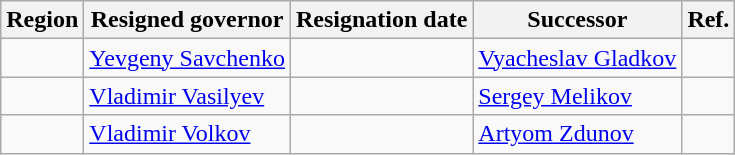<table class="wikitable" style="text-align:left">
<tr>
<th>Region</th>
<th>Resigned governor</th>
<th>Resignation date</th>
<th>Successor</th>
<th>Ref.</th>
</tr>
<tr>
<td></td>
<td><a href='#'>Yevgeny Savchenko</a></td>
<td></td>
<td><a href='#'>Vyacheslav Gladkov</a></td>
<td></td>
</tr>
<tr>
<td></td>
<td><a href='#'>Vladimir Vasilyev</a></td>
<td></td>
<td><a href='#'>Sergey Melikov</a></td>
<td></td>
</tr>
<tr>
<td></td>
<td><a href='#'>Vladimir Volkov</a></td>
<td></td>
<td><a href='#'>Artyom Zdunov</a></td>
<td></td>
</tr>
</table>
